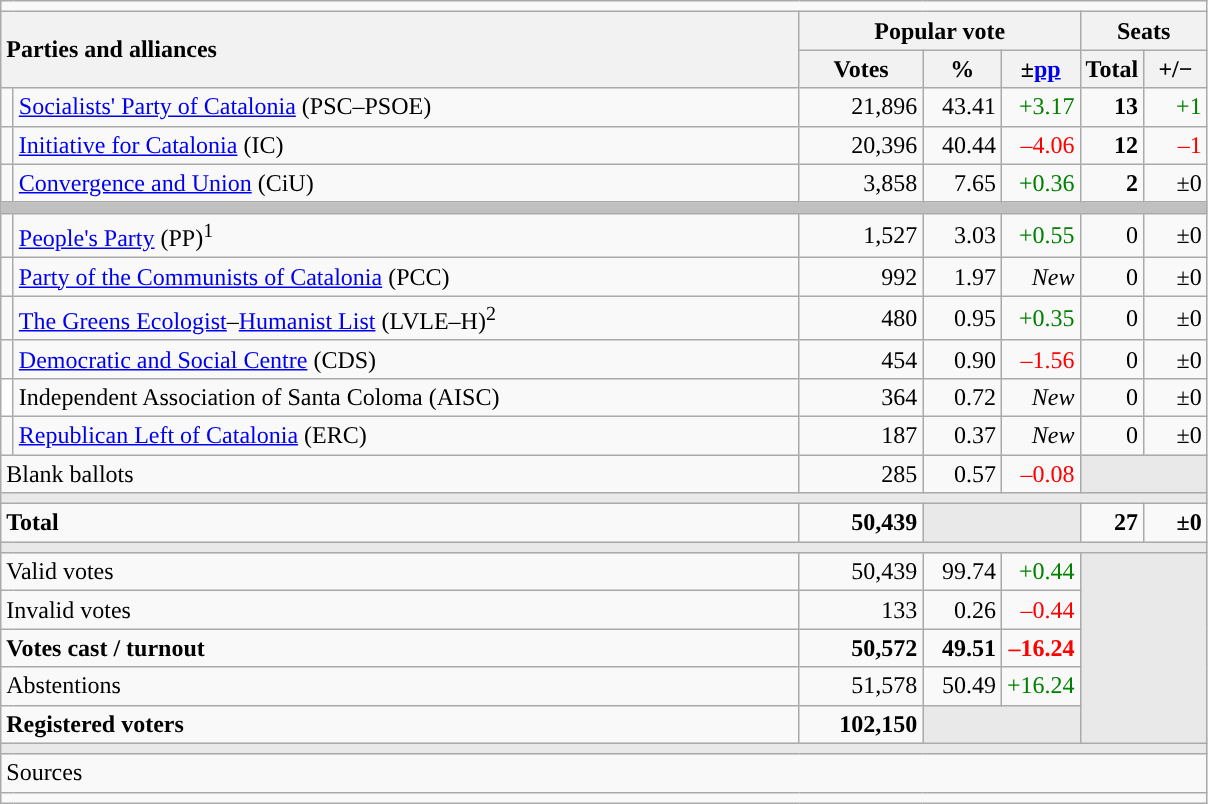<table class="wikitable" style="text-align:right;">
<tr>
<td colspan="7"></td>
</tr>
<tr>
<th style="text-align:left;" rowspan="2" colspan="2" width="525">Parties and alliances</th>
<th colspan="3">Popular vote</th>
<th colspan="2">Seats</th>
</tr>
<tr>
<th width="75">Votes</th>
<th width="45">%</th>
<th width="45">±<a href='#'>pp</a></th>
<th width="35">Total</th>
<th width="35">+/−</th>
</tr>
<tr>
<td width="1" style="color:inherit;background:"></td>
<td align="left"><a href='#'>Socialists' Party of Catalonia</a> (PSC–PSOE)</td>
<td>21,896</td>
<td>43.41</td>
<td style="color:green;">+3.17</td>
<td><strong>13</strong></td>
<td style="color:green;">+1</td>
</tr>
<tr>
<td style="color:inherit;background:"></td>
<td align="left"><a href='#'>Initiative for Catalonia</a> (IC)</td>
<td>20,396</td>
<td>40.44</td>
<td style="color:red;">–4.06</td>
<td><strong>12</strong></td>
<td style="color:red;">–1</td>
</tr>
<tr>
<td style="color:inherit;background:"></td>
<td align="left"><a href='#'>Convergence and Union</a> (CiU)</td>
<td>3,858</td>
<td>7.65</td>
<td style="color:green;">+0.36</td>
<td><strong>2</strong></td>
<td>±0</td>
</tr>
<tr>
<td colspan="7" style="color:inherit;background:#C0C0C0"></td>
</tr>
<tr>
<td style="color:inherit;background:"></td>
<td align="left"><a href='#'>People's Party</a> (PP)<sup>1</sup></td>
<td>1,527</td>
<td>3.03</td>
<td style="color:green;">+0.55</td>
<td>0</td>
<td>±0</td>
</tr>
<tr>
<td style="color:inherit;background:"></td>
<td align="left"><a href='#'>Party of the Communists of Catalonia</a> (PCC)</td>
<td>992</td>
<td>1.97</td>
<td><em>New</em></td>
<td>0</td>
<td>±0</td>
</tr>
<tr>
<td style="color:inherit;background:"></td>
<td align="left"><a href='#'>The Greens Ecologist</a>–<a href='#'>Humanist List</a> (LVLE–H)<sup>2</sup></td>
<td>480</td>
<td>0.95</td>
<td style="color:green;">+0.35</td>
<td>0</td>
<td>±0</td>
</tr>
<tr>
<td style="color:inherit;background:"></td>
<td align="left"><a href='#'>Democratic and Social Centre</a> (CDS)</td>
<td>454</td>
<td>0.90</td>
<td style="color:red;">–1.56</td>
<td>0</td>
<td>±0</td>
</tr>
<tr>
<td bgcolor="white"></td>
<td align="left">Independent Association of Santa Coloma (AISC)</td>
<td>364</td>
<td>0.72</td>
<td><em>New</em></td>
<td>0</td>
<td>±0</td>
</tr>
<tr>
<td style="color:inherit;background:"></td>
<td align="left"><a href='#'>Republican Left of Catalonia</a> (ERC)</td>
<td>187</td>
<td>0.37</td>
<td><em>New</em></td>
<td>0</td>
<td>±0</td>
</tr>
<tr>
<td align="left" colspan="2">Blank ballots</td>
<td>285</td>
<td>0.57</td>
<td style="color:red;">–0.08</td>
<td style="color:inherit;background:#E9E9E9" colspan="2"></td>
</tr>
<tr>
<td colspan="7" style="color:inherit;background:#E9E9E9"></td>
</tr>
<tr style="font-weight:bold;">
<td align="left" colspan="2">Total</td>
<td>50,439</td>
<td bgcolor="#E9E9E9" colspan="2"></td>
<td>27</td>
<td>±0</td>
</tr>
<tr>
<td colspan="7" style="color:inherit;background:#E9E9E9"></td>
</tr>
<tr>
<td align="left" colspan="2">Valid votes</td>
<td>50,439</td>
<td>99.74</td>
<td style="color:green;">+0.44</td>
<td bgcolor="#E9E9E9" colspan="2" rowspan="5"></td>
</tr>
<tr>
<td align="left" colspan="2">Invalid votes</td>
<td>133</td>
<td>0.26</td>
<td style="color:red;">–0.44</td>
</tr>
<tr style="font-weight:bold;">
<td align="left" colspan="2">Votes cast / turnout</td>
<td>50,572</td>
<td>49.51</td>
<td style="color:red;">–16.24</td>
</tr>
<tr>
<td align="left" colspan="2">Abstentions</td>
<td>51,578</td>
<td>50.49</td>
<td style="color:green;">+16.24</td>
</tr>
<tr style="font-weight:bold;">
<td align="left" colspan="2">Registered voters</td>
<td>102,150</td>
<td bgcolor="#E9E9E9" colspan="2"></td>
</tr>
<tr>
<td colspan="7" style="color:inherit;background:#E9E9E9"></td>
</tr>
<tr>
<td align="left" colspan="7">Sources</td>
</tr>
<tr>
<td colspan="7" style="text-align:left; max-width:790px;"></td>
</tr>
</table>
